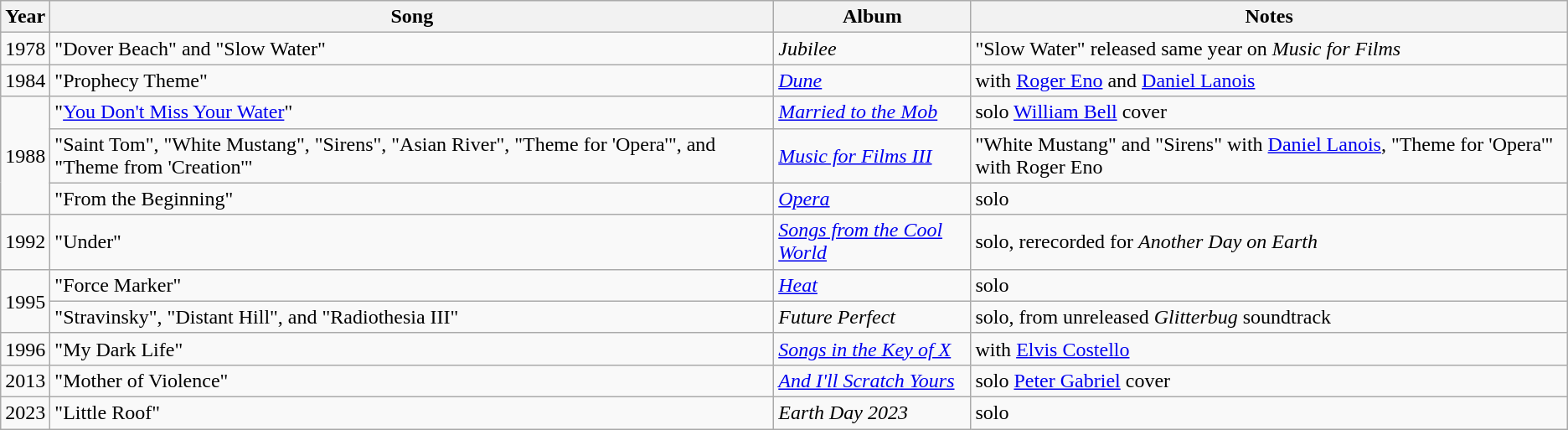<table class="wikitable">
<tr>
<th>Year</th>
<th>Song</th>
<th>Album</th>
<th>Notes</th>
</tr>
<tr>
<td>1978</td>
<td>"Dover Beach" and "Slow Water"</td>
<td><em>Jubilee</em></td>
<td>"Slow Water" released same year on <em>Music for Films</em></td>
</tr>
<tr>
<td>1984</td>
<td>"Prophecy Theme"</td>
<td><em><a href='#'>Dune</a></em></td>
<td>with <a href='#'>Roger Eno</a> and <a href='#'>Daniel Lanois</a></td>
</tr>
<tr>
<td rowspan="3">1988</td>
<td>"<a href='#'>You Don't Miss Your Water</a>"</td>
<td><em><a href='#'>Married to the Mob</a></em></td>
<td>solo <a href='#'>William Bell</a> cover</td>
</tr>
<tr>
<td>"Saint Tom", "White Mustang", "Sirens", "Asian River", "Theme for 'Opera'", and "Theme from 'Creation'"</td>
<td><em><a href='#'>Music for Films III</a></em></td>
<td>"White Mustang" and "Sirens" with <a href='#'>Daniel Lanois</a>, "Theme for 'Opera'" with Roger Eno</td>
</tr>
<tr>
<td>"From the Beginning"</td>
<td><em><a href='#'>Opera</a></em></td>
<td>solo</td>
</tr>
<tr>
<td>1992</td>
<td>"Under"</td>
<td><em><a href='#'>Songs from the Cool World</a></em></td>
<td>solo, rerecorded for <em>Another Day on Earth</em></td>
</tr>
<tr>
<td rowspan="2">1995</td>
<td>"Force Marker"</td>
<td><em><a href='#'>Heat</a></em></td>
<td>solo</td>
</tr>
<tr>
<td>"Stravinsky", "Distant Hill", and "Radiothesia III"</td>
<td><em>Future Perfect</em></td>
<td>solo, from unreleased <em>Glitterbug</em> soundtrack</td>
</tr>
<tr>
<td>1996</td>
<td>"My Dark Life"</td>
<td><em><a href='#'>Songs in the Key of X</a></em></td>
<td>with <a href='#'>Elvis Costello</a></td>
</tr>
<tr>
<td>2013</td>
<td>"Mother of Violence"</td>
<td><em><a href='#'>And I'll Scratch Yours</a></em></td>
<td>solo <a href='#'>Peter Gabriel</a> cover</td>
</tr>
<tr>
<td>2023</td>
<td>"Little Roof"</td>
<td><em>Earth Day 2023</em></td>
<td>solo</td>
</tr>
</table>
